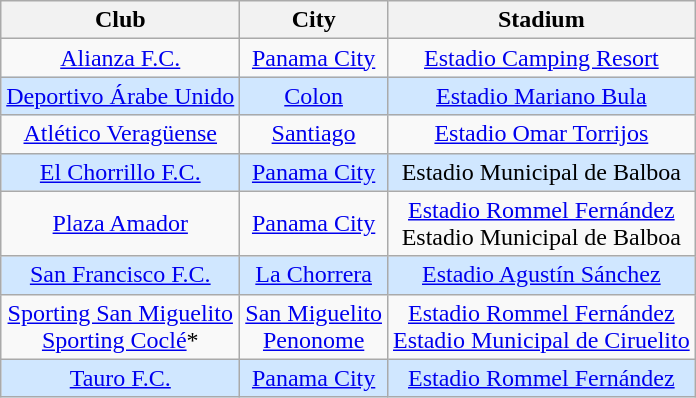<table class="wikitable" style="text-align: center;">
<tr>
<th>Club</th>
<th>City</th>
<th>Stadium</th>
</tr>
<tr>
<td><a href='#'>Alianza F.C.</a></td>
<td><a href='#'>Panama City</a></td>
<td><a href='#'>Estadio Camping Resort</a></td>
</tr>
<tr bgcolor=#D0E7FF>
<td><a href='#'>Deportivo Árabe Unido</a></td>
<td><a href='#'>Colon</a></td>
<td><a href='#'>Estadio Mariano Bula</a></td>
</tr>
<tr>
<td><a href='#'>Atlético Veragüense</a></td>
<td><a href='#'>Santiago</a></td>
<td><a href='#'>Estadio Omar Torrijos</a></td>
</tr>
<tr bgcolor=#D0E7FF>
<td><a href='#'>El Chorrillo F.C.</a></td>
<td><a href='#'>Panama City</a></td>
<td>Estadio Municipal de Balboa</td>
</tr>
<tr>
<td><a href='#'>Plaza Amador</a></td>
<td><a href='#'>Panama City</a></td>
<td><a href='#'>Estadio Rommel Fernández</a><br>Estadio Municipal de Balboa</td>
</tr>
<tr bgcolor=#D0E7FF>
<td><a href='#'>San Francisco F.C.</a></td>
<td><a href='#'>La Chorrera</a></td>
<td><a href='#'>Estadio Agustín Sánchez</a></td>
</tr>
<tr>
<td><a href='#'>Sporting San Miguelito</a><br><a href='#'>Sporting Coclé</a>*</td>
<td><a href='#'>San Miguelito</a><br><a href='#'>Penonome</a></td>
<td><a href='#'>Estadio Rommel Fernández</a><br><a href='#'>Estadio Municipal de Ciruelito</a></td>
</tr>
<tr bgcolor=#D0E7FF>
<td><a href='#'>Tauro F.C.</a></td>
<td><a href='#'>Panama City</a></td>
<td><a href='#'>Estadio Rommel Fernández</a></td>
</tr>
</table>
